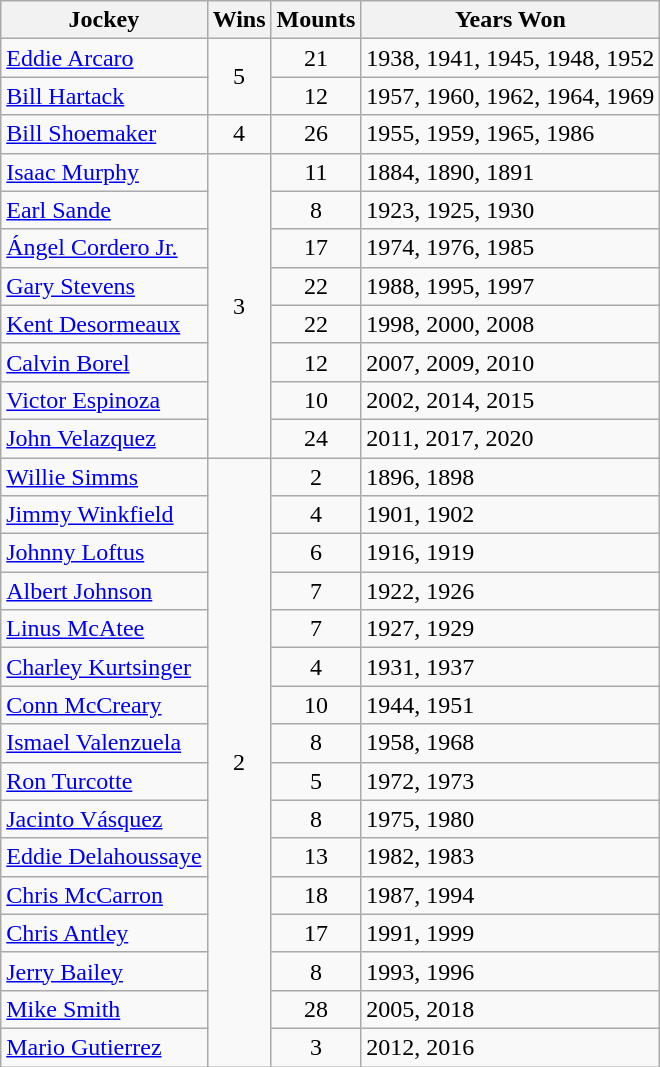<table class="wikitable">
<tr>
<th>Jockey</th>
<th>Wins</th>
<th>Mounts</th>
<th>Years Won</th>
</tr>
<tr>
<td><a href='#'>Eddie Arcaro</a></td>
<td rowspan="2", style=text-align:center>5</td>
<td style=text-align:center>21</td>
<td>1938, 1941, 1945, 1948, 1952</td>
</tr>
<tr>
<td><a href='#'>Bill Hartack</a></td>
<td style=text-align:center>12</td>
<td>1957, 1960, 1962, 1964, 1969</td>
</tr>
<tr>
<td><a href='#'>Bill Shoemaker</a></td>
<td style=text-align:center>4</td>
<td style=text-align:center>26</td>
<td>1955, 1959, 1965, 1986</td>
</tr>
<tr>
<td><a href='#'>Isaac Murphy</a></td>
<td rowspan="8", style=text-align:center>3</td>
<td style=text-align:center>11</td>
<td>1884, 1890, 1891</td>
</tr>
<tr>
<td><a href='#'>Earl Sande</a></td>
<td style=text-align:center>8</td>
<td>1923, 1925, 1930</td>
</tr>
<tr>
<td><a href='#'>Ángel Cordero Jr.</a></td>
<td style=text-align:center>17</td>
<td>1974, 1976, 1985</td>
</tr>
<tr>
<td><a href='#'>Gary Stevens</a></td>
<td style=text-align:center>22</td>
<td>1988, 1995, 1997</td>
</tr>
<tr>
<td><a href='#'>Kent Desormeaux</a></td>
<td style=text-align:center>22</td>
<td>1998, 2000, 2008</td>
</tr>
<tr>
<td><a href='#'>Calvin Borel</a></td>
<td style=text-align:center>12</td>
<td>2007, 2009, 2010</td>
</tr>
<tr>
<td><a href='#'>Victor Espinoza</a></td>
<td style=text-align:center>10</td>
<td>2002, 2014, 2015</td>
</tr>
<tr>
<td><a href='#'>John Velazquez</a></td>
<td style=text-align:center>24</td>
<td>2011, 2017, 2020</td>
</tr>
<tr>
<td><a href='#'>Willie Simms</a></td>
<td rowspan="16", style=text-align:center>2</td>
<td style=text-align:center>2</td>
<td>1896, 1898</td>
</tr>
<tr>
<td><a href='#'>Jimmy Winkfield</a></td>
<td style=text-align:center>4</td>
<td>1901, 1902</td>
</tr>
<tr>
<td><a href='#'>Johnny Loftus</a></td>
<td style=text-align:center>6</td>
<td>1916, 1919</td>
</tr>
<tr>
<td><a href='#'>Albert Johnson</a></td>
<td style=text-align:center>7</td>
<td>1922, 1926</td>
</tr>
<tr>
<td><a href='#'>Linus McAtee</a></td>
<td style=text-align:center>7</td>
<td>1927, 1929</td>
</tr>
<tr>
<td><a href='#'>Charley Kurtsinger</a></td>
<td style=text-align:center>4</td>
<td>1931, 1937</td>
</tr>
<tr>
<td><a href='#'>Conn McCreary</a></td>
<td style=text-align:center>10</td>
<td>1944, 1951</td>
</tr>
<tr>
<td><a href='#'>Ismael Valenzuela</a></td>
<td style=text-align:center>8</td>
<td>1958, 1968</td>
</tr>
<tr>
<td><a href='#'>Ron Turcotte</a></td>
<td style=text-align:center>5</td>
<td>1972, 1973</td>
</tr>
<tr>
<td><a href='#'>Jacinto Vásquez</a></td>
<td style=text-align:center>8</td>
<td>1975, 1980</td>
</tr>
<tr>
<td><a href='#'>Eddie Delahoussaye</a></td>
<td style=text-align:center>13</td>
<td>1982, 1983</td>
</tr>
<tr>
<td><a href='#'>Chris McCarron</a></td>
<td style=text-align:center>18</td>
<td>1987, 1994</td>
</tr>
<tr>
<td><a href='#'>Chris Antley</a></td>
<td style=text-align:center>17</td>
<td>1991, 1999</td>
</tr>
<tr>
<td><a href='#'>Jerry Bailey</a></td>
<td style=text-align:center>8</td>
<td>1993, 1996</td>
</tr>
<tr>
<td><a href='#'>Mike Smith</a></td>
<td style=text-align:center>28</td>
<td>2005, 2018</td>
</tr>
<tr>
<td><a href='#'>Mario Gutierrez</a></td>
<td style=text-align:center>3</td>
<td>2012, 2016</td>
</tr>
</table>
